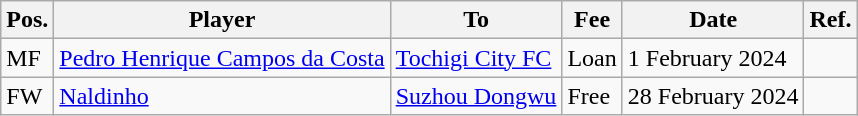<table class="wikitable">
<tr>
<th>Pos.</th>
<th>Player</th>
<th>To</th>
<th>Fee</th>
<th>Date</th>
<th>Ref.</th>
</tr>
<tr>
<td>MF</td>
<td> <a href='#'>Pedro Henrique Campos da Costa</a></td>
<td> <a href='#'>Tochigi City FC</a></td>
<td>Loan</td>
<td>1 February 2024</td>
<td></td>
</tr>
<tr>
<td>FW</td>
<td> <a href='#'>Naldinho</a></td>
<td> <a href='#'>Suzhou Dongwu</a></td>
<td>Free</td>
<td>28 February 2024</td>
<td></td>
</tr>
</table>
